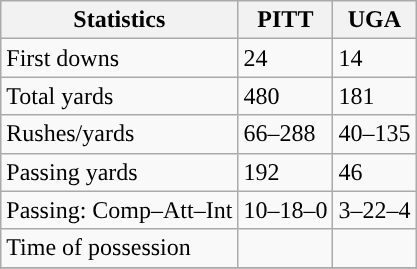<table class="wikitable" style="float: left;">
<tr>
<th>Statistics</th>
<th>PITT</th>
<th>UGA</th>
</tr>
<tr>
<td>First downs</td>
<td>24</td>
<td>14</td>
</tr>
<tr>
<td>Total yards</td>
<td>480</td>
<td>181</td>
</tr>
<tr>
<td>Rushes/yards</td>
<td>66–288</td>
<td>40–135</td>
</tr>
<tr>
<td>Passing yards</td>
<td>192</td>
<td>46</td>
</tr>
<tr>
<td>Passing: Comp–Att–Int</td>
<td>10–18–0</td>
<td>3–22–4</td>
</tr>
<tr>
<td>Time of possession</td>
<td></td>
<td></td>
</tr>
<tr>
</tr>
</table>
